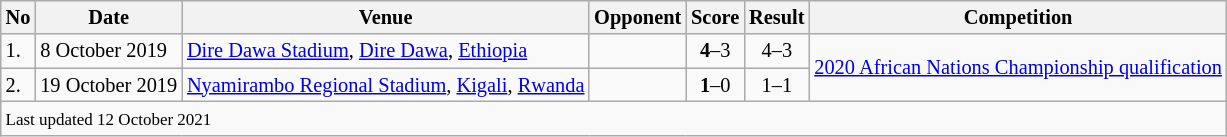<table class="wikitable" style="font-size:85%;">
<tr>
<th>No</th>
<th>Date</th>
<th>Venue</th>
<th>Opponent</th>
<th>Score</th>
<th>Result</th>
<th>Competition</th>
</tr>
<tr>
<td>1.</td>
<td>8 October 2019</td>
<td><a href='#'>Dire Dawa Stadium</a>, <a href='#'>Dire Dawa</a>, <a href='#'>Ethiopia</a></td>
<td></td>
<td align=center><strong>4</strong>–3</td>
<td align=center>4–3</td>
<td rowspan=2><a href='#'>2020 African Nations Championship qualification</a></td>
</tr>
<tr>
<td>2.</td>
<td>19 October 2019</td>
<td><a href='#'>Nyamirambo Regional Stadium</a>, <a href='#'>Kigali</a>, <a href='#'>Rwanda</a></td>
<td></td>
<td align=center><strong>1</strong>–0</td>
<td align=center>1–1</td>
</tr>
<tr>
<td colspan="7"><small>Last updated 12 October 2021</small></td>
</tr>
</table>
